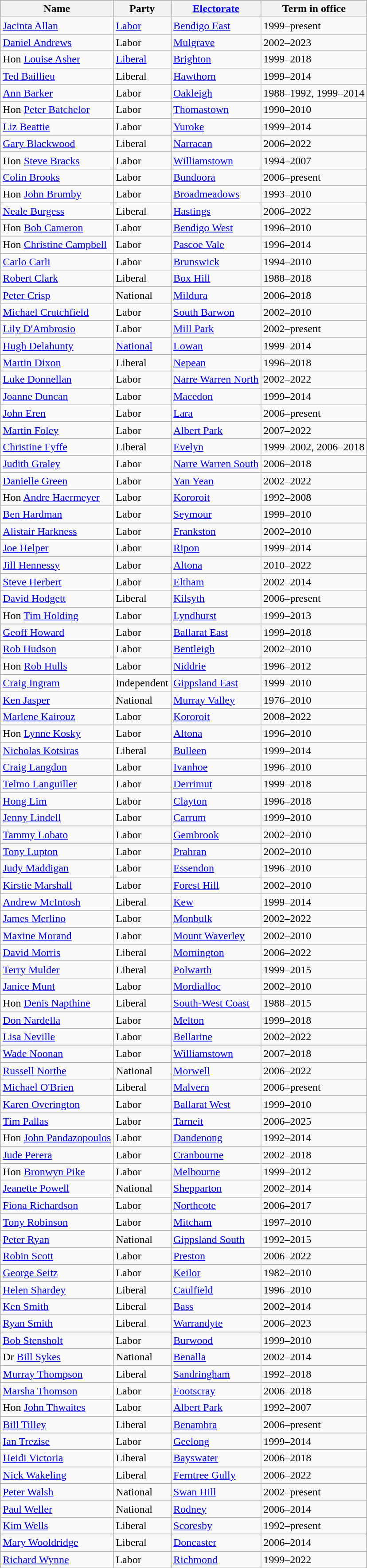<table class="wikitable sortable">
<tr>
<th><strong>Name</strong></th>
<th><strong>Party</strong></th>
<th><strong><a href='#'>Electorate</a></strong></th>
<th><strong>Term in office</strong></th>
</tr>
<tr>
<td><a href='#'>Jacinta Allan</a></td>
<td><a href='#'>Labor</a></td>
<td><a href='#'>Bendigo East</a></td>
<td>1999–present</td>
</tr>
<tr>
<td><a href='#'>Daniel Andrews</a></td>
<td>Labor</td>
<td><a href='#'>Mulgrave</a></td>
<td>2002–2023</td>
</tr>
<tr>
<td>Hon <a href='#'>Louise Asher</a></td>
<td><a href='#'>Liberal</a></td>
<td><a href='#'>Brighton</a></td>
<td>1999–2018</td>
</tr>
<tr>
<td><a href='#'>Ted Baillieu</a></td>
<td>Liberal</td>
<td><a href='#'>Hawthorn</a></td>
<td>1999–2014</td>
</tr>
<tr>
<td><a href='#'>Ann Barker</a></td>
<td>Labor</td>
<td><a href='#'>Oakleigh</a></td>
<td>1988–1992, 1999–2014</td>
</tr>
<tr>
<td>Hon <a href='#'>Peter Batchelor</a></td>
<td>Labor</td>
<td><a href='#'>Thomastown</a></td>
<td>1990–2010</td>
</tr>
<tr>
<td><a href='#'>Liz Beattie</a></td>
<td>Labor</td>
<td><a href='#'>Yuroke</a></td>
<td>1999–2014</td>
</tr>
<tr>
<td><a href='#'>Gary Blackwood</a></td>
<td>Liberal</td>
<td><a href='#'>Narracan</a></td>
<td>2006–2022</td>
</tr>
<tr>
<td>Hon <a href='#'>Steve Bracks</a></td>
<td>Labor</td>
<td><a href='#'>Williamstown</a></td>
<td>1994–2007</td>
</tr>
<tr>
<td><a href='#'>Colin Brooks</a></td>
<td>Labor</td>
<td><a href='#'>Bundoora</a></td>
<td>2006–present</td>
</tr>
<tr>
<td>Hon <a href='#'>John Brumby</a></td>
<td>Labor</td>
<td><a href='#'>Broadmeadows</a></td>
<td>1993–2010</td>
</tr>
<tr>
<td><a href='#'>Neale Burgess</a></td>
<td>Liberal</td>
<td><a href='#'>Hastings</a></td>
<td>2006–2022</td>
</tr>
<tr>
<td>Hon <a href='#'>Bob Cameron</a></td>
<td>Labor</td>
<td><a href='#'>Bendigo West</a></td>
<td>1996–2010</td>
</tr>
<tr>
<td>Hon <a href='#'>Christine Campbell</a></td>
<td>Labor</td>
<td><a href='#'>Pascoe Vale</a></td>
<td>1996–2014</td>
</tr>
<tr>
<td><a href='#'>Carlo Carli</a></td>
<td>Labor</td>
<td><a href='#'>Brunswick</a></td>
<td>1994–2010</td>
</tr>
<tr>
<td><a href='#'>Robert Clark</a></td>
<td>Liberal</td>
<td><a href='#'>Box Hill</a></td>
<td>1988–2018</td>
</tr>
<tr>
<td><a href='#'>Peter Crisp</a></td>
<td>National</td>
<td><a href='#'>Mildura</a></td>
<td>2006–2018</td>
</tr>
<tr>
<td><a href='#'>Michael Crutchfield</a></td>
<td>Labor</td>
<td><a href='#'>South Barwon</a></td>
<td>2002–2010</td>
</tr>
<tr>
<td><a href='#'>Lily D'Ambrosio</a></td>
<td>Labor</td>
<td><a href='#'>Mill Park</a></td>
<td>2002–present</td>
</tr>
<tr>
<td><a href='#'>Hugh Delahunty</a></td>
<td><a href='#'>National</a></td>
<td><a href='#'>Lowan</a></td>
<td>1999–2014</td>
</tr>
<tr>
<td><a href='#'>Martin Dixon</a></td>
<td>Liberal</td>
<td><a href='#'>Nepean</a></td>
<td>1996–2018</td>
</tr>
<tr>
<td><a href='#'>Luke Donnellan</a></td>
<td>Labor</td>
<td><a href='#'>Narre Warren North</a></td>
<td>2002–2022</td>
</tr>
<tr>
<td><a href='#'>Joanne Duncan</a></td>
<td>Labor</td>
<td><a href='#'>Macedon</a></td>
<td>1999–2014</td>
</tr>
<tr>
<td><a href='#'>John Eren</a></td>
<td>Labor</td>
<td><a href='#'>Lara</a></td>
<td>2006–present</td>
</tr>
<tr>
<td><a href='#'>Martin Foley</a></td>
<td>Labor</td>
<td><a href='#'>Albert Park</a></td>
<td>2007–2022</td>
</tr>
<tr>
<td><a href='#'>Christine Fyffe</a></td>
<td>Liberal</td>
<td><a href='#'>Evelyn</a></td>
<td>1999–2002, 2006–2018</td>
</tr>
<tr>
<td><a href='#'>Judith Graley</a></td>
<td>Labor</td>
<td><a href='#'>Narre Warren South</a></td>
<td>2006–2018</td>
</tr>
<tr>
<td><a href='#'>Danielle Green</a></td>
<td>Labor</td>
<td><a href='#'>Yan Yean</a></td>
<td>2002–2022</td>
</tr>
<tr>
<td>Hon <a href='#'>Andre Haermeyer</a></td>
<td>Labor</td>
<td><a href='#'>Kororoit</a></td>
<td>1992–2008</td>
</tr>
<tr>
<td><a href='#'>Ben Hardman</a></td>
<td>Labor</td>
<td><a href='#'>Seymour</a></td>
<td>1999–2010</td>
</tr>
<tr>
<td><a href='#'>Alistair Harkness</a></td>
<td>Labor</td>
<td><a href='#'>Frankston</a></td>
<td>2002–2010</td>
</tr>
<tr>
<td><a href='#'>Joe Helper</a></td>
<td>Labor</td>
<td><a href='#'>Ripon</a></td>
<td>1999–2014</td>
</tr>
<tr>
<td><a href='#'>Jill Hennessy</a></td>
<td>Labor</td>
<td><a href='#'>Altona</a></td>
<td>2010–2022</td>
</tr>
<tr>
<td><a href='#'>Steve Herbert</a></td>
<td>Labor</td>
<td><a href='#'>Eltham</a></td>
<td>2002–2014</td>
</tr>
<tr>
<td><a href='#'>David Hodgett</a></td>
<td>Liberal</td>
<td><a href='#'>Kilsyth</a></td>
<td>2006–present</td>
</tr>
<tr>
<td>Hon <a href='#'>Tim Holding</a></td>
<td>Labor</td>
<td><a href='#'>Lyndhurst</a></td>
<td>1999–2013</td>
</tr>
<tr>
<td><a href='#'>Geoff Howard</a></td>
<td>Labor</td>
<td><a href='#'>Ballarat East</a></td>
<td>1999–2018</td>
</tr>
<tr>
<td><a href='#'>Rob Hudson</a></td>
<td>Labor</td>
<td><a href='#'>Bentleigh</a></td>
<td>2002–2010</td>
</tr>
<tr>
<td>Hon <a href='#'>Rob Hulls</a></td>
<td>Labor</td>
<td><a href='#'>Niddrie</a></td>
<td>1996–2012</td>
</tr>
<tr>
<td><a href='#'>Craig Ingram</a></td>
<td>Independent</td>
<td><a href='#'>Gippsland East</a></td>
<td>1999–2010</td>
</tr>
<tr>
<td><a href='#'>Ken Jasper</a></td>
<td>National</td>
<td><a href='#'>Murray Valley</a></td>
<td>1976–2010</td>
</tr>
<tr>
<td><a href='#'>Marlene Kairouz</a></td>
<td>Labor</td>
<td><a href='#'>Kororoit</a></td>
<td>2008–2022</td>
</tr>
<tr>
<td>Hon <a href='#'>Lynne Kosky</a></td>
<td>Labor</td>
<td><a href='#'>Altona</a></td>
<td>1996–2010</td>
</tr>
<tr>
<td><a href='#'>Nicholas Kotsiras</a></td>
<td>Liberal</td>
<td><a href='#'>Bulleen</a></td>
<td>1999–2014</td>
</tr>
<tr>
<td><a href='#'>Craig Langdon</a></td>
<td>Labor</td>
<td><a href='#'>Ivanhoe</a></td>
<td>1996–2010</td>
</tr>
<tr>
<td><a href='#'>Telmo Languiller</a></td>
<td>Labor</td>
<td><a href='#'>Derrimut</a></td>
<td>1999–2018</td>
</tr>
<tr>
<td><a href='#'>Hong Lim</a></td>
<td>Labor</td>
<td><a href='#'>Clayton</a></td>
<td>1996–2018</td>
</tr>
<tr>
<td><a href='#'>Jenny Lindell</a></td>
<td>Labor</td>
<td><a href='#'>Carrum</a></td>
<td>1999–2010</td>
</tr>
<tr>
<td><a href='#'>Tammy Lobato</a></td>
<td>Labor</td>
<td><a href='#'>Gembrook</a></td>
<td>2002–2010</td>
</tr>
<tr>
<td><a href='#'>Tony Lupton</a></td>
<td>Labor</td>
<td><a href='#'>Prahran</a></td>
<td>2002–2010</td>
</tr>
<tr>
<td><a href='#'>Judy Maddigan</a></td>
<td>Labor</td>
<td><a href='#'>Essendon</a></td>
<td>1996–2010</td>
</tr>
<tr>
<td><a href='#'>Kirstie Marshall</a></td>
<td>Labor</td>
<td><a href='#'>Forest Hill</a></td>
<td>2002–2010</td>
</tr>
<tr>
<td><a href='#'>Andrew McIntosh</a></td>
<td>Liberal</td>
<td><a href='#'>Kew</a></td>
<td>1999–2014</td>
</tr>
<tr>
<td><a href='#'>James Merlino</a></td>
<td>Labor</td>
<td><a href='#'>Monbulk</a></td>
<td>2002–2022</td>
</tr>
<tr>
<td><a href='#'>Maxine Morand</a></td>
<td>Labor</td>
<td><a href='#'>Mount Waverley</a></td>
<td>2002–2010</td>
</tr>
<tr>
<td><a href='#'>David Morris</a></td>
<td>Liberal</td>
<td><a href='#'>Mornington</a></td>
<td>2006–2022</td>
</tr>
<tr>
<td><a href='#'>Terry Mulder</a></td>
<td>Liberal</td>
<td><a href='#'>Polwarth</a></td>
<td>1999–2015</td>
</tr>
<tr>
<td><a href='#'>Janice Munt</a></td>
<td>Labor</td>
<td><a href='#'>Mordialloc</a></td>
<td>2002–2010</td>
</tr>
<tr>
<td>Hon <a href='#'>Denis Napthine</a></td>
<td>Liberal</td>
<td><a href='#'>South-West Coast</a></td>
<td>1988–2015</td>
</tr>
<tr>
<td><a href='#'>Don Nardella</a></td>
<td>Labor</td>
<td><a href='#'>Melton</a></td>
<td>1999–2018</td>
</tr>
<tr>
<td><a href='#'>Lisa Neville</a></td>
<td>Labor</td>
<td><a href='#'>Bellarine</a></td>
<td>2002–2022</td>
</tr>
<tr>
<td><a href='#'>Wade Noonan</a></td>
<td>Labor</td>
<td><a href='#'>Williamstown</a></td>
<td>2007–2018</td>
</tr>
<tr>
<td><a href='#'>Russell Northe</a></td>
<td>National</td>
<td><a href='#'>Morwell</a></td>
<td>2006–2022</td>
</tr>
<tr>
<td><a href='#'>Michael O'Brien</a></td>
<td>Liberal</td>
<td><a href='#'>Malvern</a></td>
<td>2006–present</td>
</tr>
<tr>
<td><a href='#'>Karen Overington</a></td>
<td>Labor</td>
<td><a href='#'>Ballarat West</a></td>
<td>1999–2010</td>
</tr>
<tr>
<td><a href='#'>Tim Pallas</a></td>
<td>Labor</td>
<td><a href='#'>Tarneit</a></td>
<td>2006–2025</td>
</tr>
<tr>
<td>Hon <a href='#'>John Pandazopoulos</a></td>
<td>Labor</td>
<td><a href='#'>Dandenong</a></td>
<td>1992–2014</td>
</tr>
<tr>
<td><a href='#'>Jude Perera</a></td>
<td>Labor</td>
<td><a href='#'>Cranbourne</a></td>
<td>2002–2018</td>
</tr>
<tr>
<td>Hon <a href='#'>Bronwyn Pike</a></td>
<td>Labor</td>
<td><a href='#'>Melbourne</a></td>
<td>1999–2012</td>
</tr>
<tr>
<td><a href='#'>Jeanette Powell</a></td>
<td>National</td>
<td><a href='#'>Shepparton</a></td>
<td>2002–2014</td>
</tr>
<tr>
<td><a href='#'>Fiona Richardson</a></td>
<td>Labor</td>
<td><a href='#'>Northcote</a></td>
<td>2006–2017</td>
</tr>
<tr>
<td><a href='#'>Tony Robinson</a></td>
<td>Labor</td>
<td><a href='#'>Mitcham</a></td>
<td>1997–2010</td>
</tr>
<tr>
<td><a href='#'>Peter Ryan</a></td>
<td>National</td>
<td><a href='#'>Gippsland South</a></td>
<td>1992–2015</td>
</tr>
<tr>
<td><a href='#'>Robin Scott</a></td>
<td>Labor</td>
<td><a href='#'>Preston</a></td>
<td>2006–2022</td>
</tr>
<tr>
<td><a href='#'>George Seitz</a></td>
<td>Labor</td>
<td><a href='#'>Keilor</a></td>
<td>1982–2010</td>
</tr>
<tr>
<td><a href='#'>Helen Shardey</a></td>
<td>Liberal</td>
<td><a href='#'>Caulfield</a></td>
<td>1996–2010</td>
</tr>
<tr>
<td><a href='#'>Ken Smith</a></td>
<td>Liberal</td>
<td><a href='#'>Bass</a></td>
<td>2002–2014</td>
</tr>
<tr>
<td><a href='#'>Ryan Smith</a></td>
<td>Liberal</td>
<td><a href='#'>Warrandyte</a></td>
<td>2006–2023</td>
</tr>
<tr>
<td><a href='#'>Bob Stensholt</a></td>
<td>Labor</td>
<td><a href='#'>Burwood</a></td>
<td>1999–2010</td>
</tr>
<tr>
<td>Dr <a href='#'>Bill Sykes</a></td>
<td>National</td>
<td><a href='#'>Benalla</a></td>
<td>2002–2014</td>
</tr>
<tr>
<td><a href='#'>Murray Thompson</a></td>
<td>Liberal</td>
<td><a href='#'>Sandringham</a></td>
<td>1992–2018</td>
</tr>
<tr>
<td><a href='#'>Marsha Thomson</a></td>
<td>Labor</td>
<td><a href='#'>Footscray</a></td>
<td>2006–2018</td>
</tr>
<tr>
<td>Hon <a href='#'>John Thwaites</a></td>
<td>Labor</td>
<td><a href='#'>Albert Park</a></td>
<td>1992–2007</td>
</tr>
<tr>
<td><a href='#'>Bill Tilley</a></td>
<td>Liberal</td>
<td><a href='#'>Benambra</a></td>
<td>2006–present</td>
</tr>
<tr>
<td><a href='#'>Ian Trezise</a></td>
<td>Labor</td>
<td><a href='#'>Geelong</a></td>
<td>1999–2014</td>
</tr>
<tr>
<td><a href='#'>Heidi Victoria</a></td>
<td>Liberal</td>
<td><a href='#'>Bayswater</a></td>
<td>2006–2018</td>
</tr>
<tr>
<td><a href='#'>Nick Wakeling</a></td>
<td>Liberal</td>
<td><a href='#'>Ferntree Gully</a></td>
<td>2006–2022</td>
</tr>
<tr>
<td><a href='#'>Peter Walsh</a></td>
<td>National</td>
<td><a href='#'>Swan Hill</a></td>
<td>2002–present</td>
</tr>
<tr>
<td><a href='#'>Paul Weller</a></td>
<td>National</td>
<td><a href='#'>Rodney</a></td>
<td>2006–2014</td>
</tr>
<tr>
<td><a href='#'>Kim Wells</a></td>
<td>Liberal</td>
<td><a href='#'>Scoresby</a></td>
<td>1992–present</td>
</tr>
<tr>
<td><a href='#'>Mary Wooldridge</a></td>
<td>Liberal</td>
<td><a href='#'>Doncaster</a></td>
<td>2006–2014</td>
</tr>
<tr>
<td><a href='#'>Richard Wynne</a></td>
<td>Labor</td>
<td><a href='#'>Richmond</a></td>
<td>1999–2022</td>
</tr>
<tr>
</tr>
</table>
